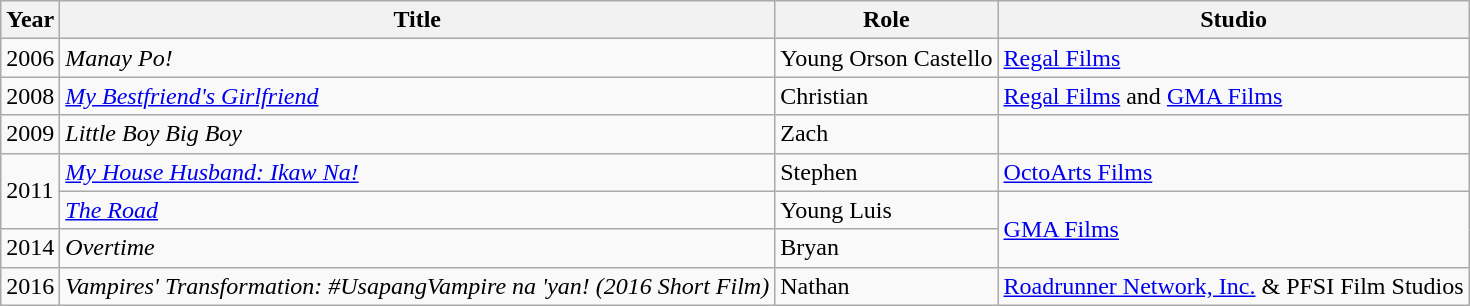<table class="wikitable sortable">
<tr>
<th>Year</th>
<th>Title</th>
<th>Role</th>
<th>Studio</th>
</tr>
<tr>
<td>2006</td>
<td><em>Manay Po!</em></td>
<td>Young Orson Castello</td>
<td><a href='#'>Regal Films</a></td>
</tr>
<tr>
<td>2008</td>
<td><em><a href='#'>My Bestfriend's Girlfriend</a></em></td>
<td>Christian</td>
<td><a href='#'>Regal Films</a> and <a href='#'>GMA Films</a></td>
</tr>
<tr>
<td>2009</td>
<td><em>Little Boy Big Boy</em></td>
<td>Zach</td>
<td></td>
</tr>
<tr>
<td rowspan=2>2011</td>
<td><em><a href='#'>My House Husband: Ikaw Na!</a></em></td>
<td>Stephen</td>
<td><a href='#'>OctoArts Films</a></td>
</tr>
<tr>
<td><em><a href='#'>The Road</a></em></td>
<td>Young Luis</td>
<td rowspan=2><a href='#'>GMA Films</a></td>
</tr>
<tr>
<td>2014</td>
<td><em>Overtime</em></td>
<td>Bryan</td>
</tr>
<tr>
<td>2016</td>
<td><em>Vampires' Transformation: #UsapangVampire na 'yan! (2016 Short Film)</em></td>
<td>Nathan</td>
<td><a href='#'>Roadrunner Network, Inc.</a> & PFSI Film Studios</td>
</tr>
</table>
